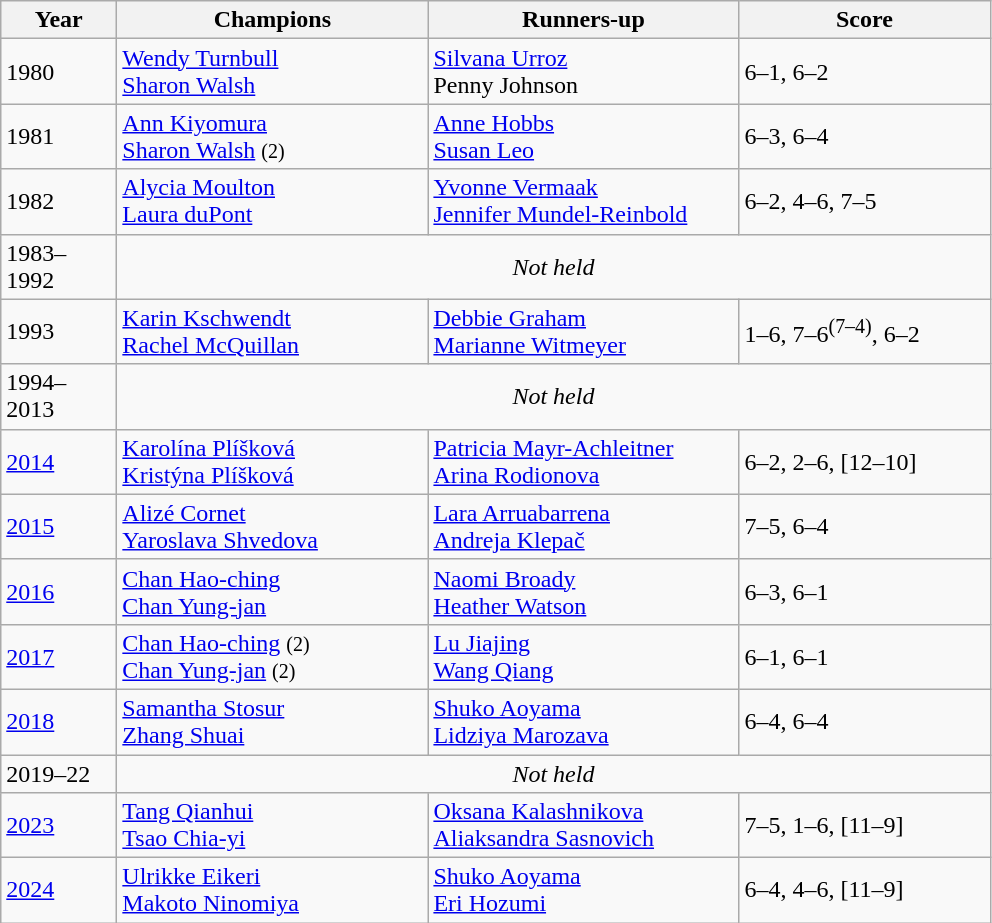<table class="wikitable">
<tr>
<th style="width:70px">Year</th>
<th style="width:200px">Champions</th>
<th style="width:200px">Runners-up</th>
<th style="width:160px">Score</th>
</tr>
<tr>
<td>1980</td>
<td> <a href='#'>Wendy Turnbull</a> <br> <a href='#'>Sharon Walsh</a></td>
<td> <a href='#'>Silvana Urroz</a> <br> Penny Johnson</td>
<td>6–1, 6–2</td>
</tr>
<tr>
<td>1981</td>
<td> <a href='#'>Ann Kiyomura</a> <br> <a href='#'>Sharon Walsh</a> <small> (2) </small></td>
<td> <a href='#'>Anne Hobbs</a> <br> <a href='#'>Susan Leo</a></td>
<td>6–3, 6–4</td>
</tr>
<tr>
<td>1982</td>
<td> <a href='#'>Alycia Moulton</a> <br> <a href='#'>Laura duPont</a></td>
<td> <a href='#'>Yvonne Vermaak</a> <br> <a href='#'>Jennifer Mundel-Reinbold</a></td>
<td>6–2, 4–6, 7–5</td>
</tr>
<tr>
<td>1983–1992</td>
<td colspan=3 align=center><em>Not held</em></td>
</tr>
<tr>
<td>1993</td>
<td> <a href='#'>Karin Kschwendt</a> <br> <a href='#'>Rachel McQuillan</a></td>
<td> <a href='#'>Debbie Graham</a> <br> <a href='#'>Marianne Witmeyer</a></td>
<td>1–6, 7–6<sup>(7–4)</sup>, 6–2</td>
</tr>
<tr>
<td>1994–2013</td>
<td colspan=3 align=center><em>Not held</em></td>
</tr>
<tr>
<td><a href='#'>2014</a></td>
<td> <a href='#'>Karolína Plíšková</a><br> <a href='#'>Kristýna Plíšková</a></td>
<td> <a href='#'>Patricia Mayr-Achleitner</a><br> <a href='#'>Arina Rodionova</a></td>
<td>6–2, 2–6, [12–10]</td>
</tr>
<tr>
<td><a href='#'>2015</a></td>
<td> <a href='#'>Alizé Cornet</a><br> <a href='#'>Yaroslava Shvedova</a></td>
<td> <a href='#'>Lara Arruabarrena</a><br> <a href='#'>Andreja Klepač</a></td>
<td>7–5, 6–4</td>
</tr>
<tr>
<td><a href='#'>2016</a></td>
<td> <a href='#'>Chan Hao-ching</a><br> <a href='#'>Chan Yung-jan</a></td>
<td> <a href='#'>Naomi Broady</a><br> <a href='#'>Heather Watson</a></td>
<td>6–3, 6–1</td>
</tr>
<tr>
<td><a href='#'>2017</a></td>
<td> <a href='#'>Chan Hao-ching</a> <small>(2)</small> <br> <a href='#'>Chan Yung-jan</a> <small>(2)</small></td>
<td> <a href='#'>Lu Jiajing</a><br> <a href='#'>Wang Qiang</a></td>
<td>6–1, 6–1</td>
</tr>
<tr>
<td><a href='#'>2018</a></td>
<td> <a href='#'>Samantha Stosur</a><br> <a href='#'>Zhang Shuai</a></td>
<td> <a href='#'>Shuko Aoyama</a><br> <a href='#'>Lidziya Marozava</a></td>
<td>6–4, 6–4</td>
</tr>
<tr>
<td>2019–22</td>
<td colspan="3" align="center"><em>Not held</em></td>
</tr>
<tr>
<td><a href='#'>2023</a></td>
<td> <a href='#'>Tang Qianhui</a><br> <a href='#'>Tsao Chia-yi</a></td>
<td> <a href='#'>Oksana Kalashnikova</a><br> <a href='#'>Aliaksandra Sasnovich</a></td>
<td>7–5, 1–6, [11–9]</td>
</tr>
<tr>
<td><a href='#'>2024</a></td>
<td> <a href='#'>Ulrikke Eikeri</a><br> <a href='#'>Makoto Ninomiya</a></td>
<td> <a href='#'>Shuko Aoyama</a><br> <a href='#'>Eri Hozumi</a></td>
<td>6–4, 4–6, [11–9]</td>
</tr>
</table>
